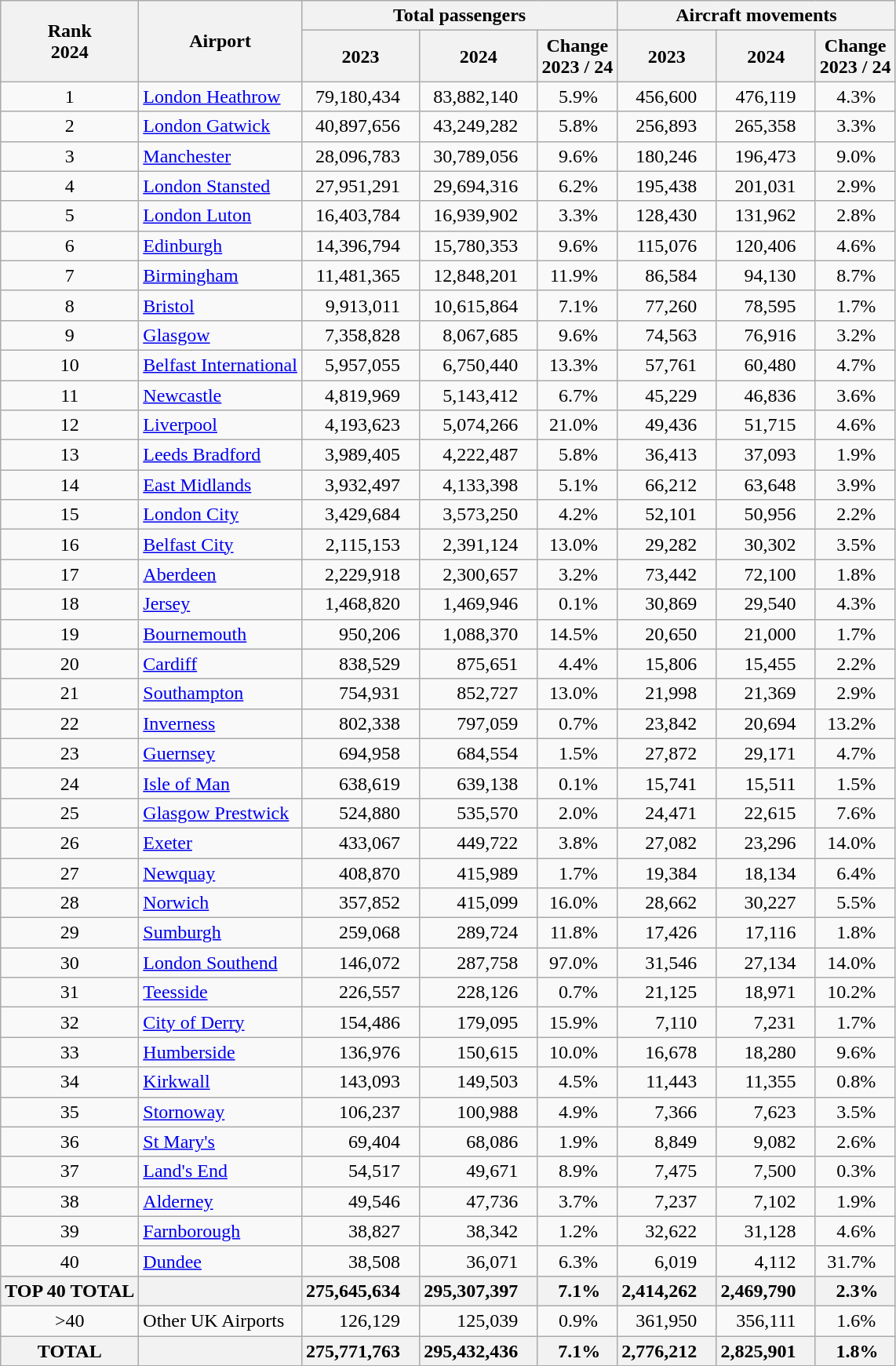<table class="wikitable sortable" style="text-align: right;">
<tr>
<th rowspan=2>Rank<br>2024</th>
<th rowspan="2">Airport</th>
<th colspan=3>Total passengers</th>
<th colspan=3>Aircraft movements</th>
</tr>
<tr>
<th>2023</th>
<th>2024</th>
<th>Change<br>2023 / 24</th>
<th>2023</th>
<th>2024</th>
<th>Change<br>2023 / 24</th>
</tr>
<tr>
<td align='center'>1</td>
<td align='left'><a href='#'>London Heathrow</a></td>
<td style="padding-right: 1em;">79,180,434</td>
<td style="padding-right: 1em;">83,882,140</td>
<td style="padding-right: 1em;">5.9%</td>
<td style="padding-right: 1em;">456,600</td>
<td style="padding-right: 1em;">476,119</td>
<td style="padding-right: 1em;">4.3%</td>
</tr>
<tr>
<td align='center'>2</td>
<td align='left'><a href='#'>London Gatwick</a></td>
<td style="padding-right: 1em;">40,897,656</td>
<td style="padding-right: 1em;">43,249,282</td>
<td style="padding-right: 1em;">5.8%</td>
<td style="padding-right: 1em;">256,893</td>
<td style="padding-right: 1em;">265,358</td>
<td style="padding-right: 1em;">3.3%</td>
</tr>
<tr>
<td align='center'>3</td>
<td align='left'><a href='#'>Manchester</a></td>
<td style="padding-right: 1em;">28,096,783</td>
<td style="padding-right: 1em;">30,789,056</td>
<td style="padding-right: 1em;">9.6%</td>
<td style="padding-right: 1em;">180,246</td>
<td style="padding-right: 1em;">196,473</td>
<td style="padding-right: 1em;">9.0%</td>
</tr>
<tr>
<td align='center'>4</td>
<td align='left'><a href='#'>London Stansted</a></td>
<td style="padding-right: 1em;">27,951,291</td>
<td style="padding-right: 1em;">29,694,316</td>
<td style="padding-right: 1em;">6.2%</td>
<td style="padding-right: 1em;">195,438</td>
<td style="padding-right: 1em;">201,031</td>
<td style="padding-right: 1em;">2.9%</td>
</tr>
<tr>
<td align='center'>5</td>
<td align='left'><a href='#'>London Luton</a></td>
<td style="padding-right: 1em;">16,403,784</td>
<td style="padding-right: 1em;">16,939,902</td>
<td style="padding-right: 1em;">3.3%</td>
<td style="padding-right: 1em;">128,430</td>
<td style="padding-right: 1em;">131,962</td>
<td style="padding-right: 1em;">2.8%</td>
</tr>
<tr>
<td align='center'>6</td>
<td align='left'><a href='#'>Edinburgh</a></td>
<td style="padding-right: 1em;">14,396,794</td>
<td style="padding-right: 1em;">15,780,353</td>
<td style="padding-right: 1em;">9.6%</td>
<td style="padding-right: 1em;">115,076</td>
<td style="padding-right: 1em;">120,406</td>
<td style="padding-right: 1em;">4.6%</td>
</tr>
<tr>
<td align='center'>7</td>
<td align='left'><a href='#'>Birmingham</a></td>
<td style="padding-right: 1em;">11,481,365</td>
<td style="padding-right: 1em;">12,848,201</td>
<td style="padding-right: 1em;">11.9%</td>
<td style="padding-right: 1em;">86,584</td>
<td style="padding-right: 1em;">94,130</td>
<td style="padding-right: 1em;">8.7%</td>
</tr>
<tr>
<td align='center'>8</td>
<td align='left'><a href='#'>Bristol</a></td>
<td style="padding-right: 1em;">9,913,011</td>
<td style="padding-right: 1em;">10,615,864</td>
<td style="padding-right: 1em;">7.1%</td>
<td style="padding-right: 1em;">77,260</td>
<td style="padding-right: 1em;">78,595</td>
<td style="padding-right: 1em;">1.7%</td>
</tr>
<tr>
<td align='center'>9</td>
<td align='left'><a href='#'>Glasgow</a></td>
<td style="padding-right: 1em;">7,358,828</td>
<td style="padding-right: 1em;">8,067,685</td>
<td style="padding-right: 1em;">9.6%</td>
<td style="padding-right: 1em;">74,563</td>
<td style="padding-right: 1em;">76,916</td>
<td style="padding-right: 1em;">3.2%</td>
</tr>
<tr>
<td align='center'>10</td>
<td align='left'><a href='#'>Belfast International</a></td>
<td style="padding-right: 1em;">5,957,055</td>
<td style="padding-right: 1em;">6,750,440</td>
<td style="padding-right: 1em;">13.3%</td>
<td style="padding-right: 1em;">57,761</td>
<td style="padding-right: 1em;">60,480</td>
<td style="padding-right: 1em;">4.7%</td>
</tr>
<tr>
<td align='center'>11</td>
<td align='left'><a href='#'>Newcastle</a></td>
<td style="padding-right: 1em;">4,819,969</td>
<td style="padding-right: 1em;">5,143,412</td>
<td style="padding-right: 1em;">6.7%</td>
<td style="padding-right: 1em;">45,229</td>
<td style="padding-right: 1em;">46,836</td>
<td style="padding-right: 1em;">3.6%</td>
</tr>
<tr>
<td align='center'>12</td>
<td align='left'><a href='#'>Liverpool</a></td>
<td style="padding-right: 1em;">4,193,623</td>
<td style="padding-right: 1em;">5,074,266</td>
<td style="padding-right: 1em;">21.0%</td>
<td style="padding-right: 1em;">49,436</td>
<td style="padding-right: 1em;">51,715</td>
<td style="padding-right: 1em;">4.6%</td>
</tr>
<tr>
<td align='center'>13</td>
<td align='left'><a href='#'>Leeds Bradford</a></td>
<td style="padding-right: 1em;">3,989,405</td>
<td style="padding-right: 1em;">4,222,487</td>
<td style="padding-right: 1em;">5.8%</td>
<td style="padding-right: 1em;">36,413</td>
<td style="padding-right: 1em;">37,093</td>
<td style="padding-right: 1em;">1.9%</td>
</tr>
<tr>
<td align='center'>14</td>
<td align='left'><a href='#'>East Midlands</a></td>
<td style="padding-right: 1em;">3,932,497</td>
<td style="padding-right: 1em;">4,133,398</td>
<td style="padding-right: 1em;">5.1%</td>
<td style="padding-right: 1em;">66,212</td>
<td style="padding-right: 1em;">63,648</td>
<td style="padding-right: 1em;">3.9%</td>
</tr>
<tr>
<td align='center'>15</td>
<td align='left'><a href='#'>London City</a></td>
<td style="padding-right: 1em;">3,429,684</td>
<td style="padding-right: 1em;">3,573,250</td>
<td style="padding-right: 1em;">4.2%</td>
<td style="padding-right: 1em;">52,101</td>
<td style="padding-right: 1em;">50,956</td>
<td style="padding-right: 1em;">2.2%</td>
</tr>
<tr>
<td align='center'>16</td>
<td align='left'><a href='#'>Belfast City</a></td>
<td style="padding-right: 1em;">2,115,153</td>
<td style="padding-right: 1em;">2,391,124</td>
<td style="padding-right: 1em;">13.0%</td>
<td style="padding-right: 1em;">29,282</td>
<td style="padding-right: 1em;">30,302</td>
<td style="padding-right: 1em;">3.5%</td>
</tr>
<tr>
<td align='center'>17</td>
<td align='left'><a href='#'>Aberdeen</a></td>
<td style="padding-right: 1em;">2,229,918</td>
<td style="padding-right: 1em;">2,300,657</td>
<td style="padding-right: 1em;">3.2%</td>
<td style="padding-right: 1em;">73,442</td>
<td style="padding-right: 1em;">72,100</td>
<td style="padding-right: 1em;">1.8%</td>
</tr>
<tr>
<td align='center'>18</td>
<td align='left'><a href='#'>Jersey</a></td>
<td style="padding-right: 1em;">1,468,820</td>
<td style="padding-right: 1em;">1,469,946</td>
<td style="padding-right: 1em;">0.1%</td>
<td style="padding-right: 1em;">30,869</td>
<td style="padding-right: 1em;">29,540</td>
<td style="padding-right: 1em;">4.3%</td>
</tr>
<tr>
<td align='center'>19</td>
<td align='left'><a href='#'>Bournemouth</a></td>
<td style="padding-right: 1em;">950,206</td>
<td style="padding-right: 1em;">1,088,370</td>
<td style="padding-right: 1em;">14.5%</td>
<td style="padding-right: 1em;">20,650</td>
<td style="padding-right: 1em;">21,000</td>
<td style="padding-right: 1em;">1.7%</td>
</tr>
<tr>
<td align='center'>20</td>
<td align='left'><a href='#'>Cardiff</a></td>
<td style="padding-right: 1em;">838,529</td>
<td style="padding-right: 1em;">875,651</td>
<td style="padding-right: 1em;">4.4%</td>
<td style="padding-right: 1em;">15,806</td>
<td style="padding-right: 1em;">15,455</td>
<td style="padding-right: 1em;">2.2%</td>
</tr>
<tr>
<td align='center'>21</td>
<td align='left'><a href='#'>Southampton</a></td>
<td style="padding-right: 1em;">754,931</td>
<td style="padding-right: 1em;">852,727</td>
<td style="padding-right: 1em;">13.0%</td>
<td style="padding-right: 1em;">21,998</td>
<td style="padding-right: 1em;">21,369</td>
<td style="padding-right: 1em;">2.9%</td>
</tr>
<tr>
<td align='center'>22</td>
<td align='left'><a href='#'>Inverness</a></td>
<td style="padding-right: 1em;">802,338</td>
<td style="padding-right: 1em;">797,059</td>
<td style="padding-right: 1em;">0.7%</td>
<td style="padding-right: 1em;">23,842</td>
<td style="padding-right: 1em;">20,694</td>
<td style="padding-right: 1em;">13.2%</td>
</tr>
<tr>
<td align='center'>23</td>
<td align='left'><a href='#'>Guernsey</a></td>
<td style="padding-right: 1em;">694,958</td>
<td style="padding-right: 1em;">684,554</td>
<td style="padding-right: 1em;">1.5%</td>
<td style="padding-right: 1em;">27,872</td>
<td style="padding-right: 1em;">29,171</td>
<td style="padding-right: 1em;">4.7%</td>
</tr>
<tr>
<td align='center'>24</td>
<td align='left'><a href='#'>Isle of Man</a></td>
<td style="padding-right: 1em;">638,619</td>
<td style="padding-right: 1em;">639,138</td>
<td style="padding-right: 1em;">0.1%</td>
<td style="padding-right: 1em;">15,741</td>
<td style="padding-right: 1em;">15,511</td>
<td style="padding-right: 1em;">1.5%</td>
</tr>
<tr>
<td align='center'>25</td>
<td align='left'><a href='#'>Glasgow Prestwick</a></td>
<td style="padding-right: 1em;">524,880</td>
<td style="padding-right: 1em;">535,570</td>
<td style="padding-right: 1em;">2.0%</td>
<td style="padding-right: 1em;">24,471</td>
<td style="padding-right: 1em;">22,615</td>
<td style="padding-right: 1em;">7.6%</td>
</tr>
<tr>
<td align='center'>26</td>
<td align='left'><a href='#'>Exeter</a></td>
<td style="padding-right: 1em;">433,067</td>
<td style="padding-right: 1em;">449,722</td>
<td style="padding-right: 1em;">3.8%</td>
<td style="padding-right: 1em;">27,082</td>
<td style="padding-right: 1em;">23,296</td>
<td style="padding-right: 1em;">14.0%</td>
</tr>
<tr>
<td align='center'>27</td>
<td align="left"><a href='#'>Newquay</a></td>
<td style="padding-right: 1em;">408,870</td>
<td style="padding-right: 1em;">415,989</td>
<td style="padding-right: 1em;">1.7%</td>
<td style="padding-right: 1em;">19,384</td>
<td style="padding-right: 1em;">18,134</td>
<td style="padding-right: 1em;">6.4%</td>
</tr>
<tr>
<td align='center'>28</td>
<td align='left'><a href='#'>Norwich</a></td>
<td style="padding-right: 1em;">357,852</td>
<td style="padding-right: 1em;">415,099</td>
<td style="padding-right: 1em;">16.0%</td>
<td style="padding-right: 1em;">28,662</td>
<td style="padding-right: 1em;">30,227</td>
<td style="padding-right: 1em;">5.5%</td>
</tr>
<tr>
<td align='center'>29</td>
<td align="left"><a href='#'>Sumburgh</a></td>
<td style="padding-right: 1em;">259,068</td>
<td style="padding-right: 1em;">289,724</td>
<td style="padding-right: 1em;">11.8%</td>
<td style="padding-right: 1em;">17,426</td>
<td style="padding-right: 1em;">17,116</td>
<td style="padding-right: 1em;">1.8%</td>
</tr>
<tr>
<td align='center'>30</td>
<td align='left'><a href='#'>London Southend</a></td>
<td style="padding-right: 1em;">146,072</td>
<td style="padding-right: 1em;">287,758</td>
<td style="padding-right: 1em;">97.0%</td>
<td style="padding-right: 1em;">31,546</td>
<td style="padding-right: 1em;">27,134</td>
<td style="padding-right: 1em;">14.0%</td>
</tr>
<tr>
<td align='center'>31</td>
<td align="left"><a href='#'>Teesside</a></td>
<td style="padding-right: 1em;">226,557</td>
<td style="padding-right: 1em;">228,126</td>
<td style="padding-right: 1em;">0.7%</td>
<td style="padding-right: 1em;">21,125</td>
<td style="padding-right: 1em;">18,971</td>
<td style="padding-right: 1em;">10.2%</td>
</tr>
<tr>
<td align='center'>32</td>
<td align="left"><a href='#'>City of Derry</a></td>
<td style="padding-right: 1em;">154,486</td>
<td style="padding-right: 1em;">179,095</td>
<td style="padding-right: 1em;">15.9%</td>
<td style="padding-right: 1em;">7,110</td>
<td style="padding-right: 1em;">7,231</td>
<td style="padding-right: 1em;">1.7%</td>
</tr>
<tr>
<td align='center'>33</td>
<td align='left'><a href='#'>Humberside</a></td>
<td style="padding-right: 1em;">136,976</td>
<td style="padding-right: 1em;">150,615</td>
<td style="padding-right: 1em;">10.0%</td>
<td style="padding-right: 1em;">16,678</td>
<td style="padding-right: 1em;">18,280</td>
<td style="padding-right: 1em;">9.6%</td>
</tr>
<tr>
<td align='center'>34</td>
<td align='left'><a href='#'>Kirkwall</a></td>
<td style="padding-right: 1em;">143,093</td>
<td style="padding-right: 1em;">149,503</td>
<td style="padding-right: 1em;">4.5%</td>
<td style="padding-right: 1em;">11,443</td>
<td style="padding-right: 1em;">11,355</td>
<td style="padding-right: 1em;">0.8%</td>
</tr>
<tr>
<td align='center'>35</td>
<td align="left"><a href='#'>Stornoway</a></td>
<td style="padding-right: 1em;">106,237</td>
<td style="padding-right: 1em;">100,988</td>
<td style="padding-right: 1em;">4.9%</td>
<td style="padding-right: 1em;">7,366</td>
<td style="padding-right: 1em;">7,623</td>
<td style="padding-right: 1em;">3.5%</td>
</tr>
<tr>
<td align='center'>36</td>
<td align='left'><a href='#'>St Mary's</a></td>
<td style="padding-right: 1em;">69,404</td>
<td style="padding-right: 1em;">68,086</td>
<td style="padding-right: 1em;">1.9%</td>
<td style="padding-right: 1em;">8,849</td>
<td style="padding-right: 1em;">9,082</td>
<td style="padding-right: 1em;">2.6%</td>
</tr>
<tr>
<td align='center'>37</td>
<td align='left'><a href='#'>Land's End</a></td>
<td style="padding-right: 1em;">54,517</td>
<td style="padding-right: 1em;">49,671</td>
<td style="padding-right: 1em;">8.9%</td>
<td style="padding-right: 1em;">7,475</td>
<td style="padding-right: 1em;">7,500</td>
<td style="padding-right: 1em;">0.3%</td>
</tr>
<tr>
<td align='center'>38</td>
<td align='left'><a href='#'>Alderney</a></td>
<td style="padding-right: 1em;">49,546</td>
<td style="padding-right: 1em;">47,736</td>
<td style="padding-right: 1em;">3.7%</td>
<td style="padding-right: 1em;">7,237</td>
<td style="padding-right: 1em;">7,102</td>
<td style="padding-right: 1em;">1.9%</td>
</tr>
<tr>
<td align='center'>39</td>
<td align='left'><a href='#'>Farnborough</a></td>
<td style="padding-right: 1em;">38,827</td>
<td style="padding-right: 1em;">38,342</td>
<td style="padding-right: 1em;">1.2%</td>
<td style="padding-right: 1em;">32,622</td>
<td style="padding-right: 1em;">31,128</td>
<td style="padding-right: 1em;">4.6%</td>
</tr>
<tr>
<td align='center'>40</td>
<td align='left'><a href='#'>Dundee</a></td>
<td style="padding-right: 1em;">38,508</td>
<td style="padding-right: 1em;">36,071</td>
<td style="padding-right: 1em;">6.3%</td>
<td style="padding-right: 1em;">6,019</td>
<td style="padding-right: 1em;">4,112</td>
<td style="padding-right: 1em;">31.7%</td>
</tr>
<tr class="sortbottom">
<th>TOP 40 TOTAL</th>
<th></th>
<th style="padding-right: 1em;">275,645,634</th>
<th style="padding-right: 1em;">295,307,397</th>
<th style="padding-right: 0em;">7.1%</th>
<th style="padding-right: 1em;">2,414,262</th>
<th style="padding-right: 1em;">2,469,790</th>
<th style="padding-right: 0em;">2.3%</th>
</tr>
<tr class="sortbottom">
<td align='center'>>40</td>
<td align='left'>Other UK Airports</td>
<td style="padding-right: 1em;">126,129</td>
<td style="padding-right: 1em;">125,039</td>
<td style="padding-right: 1em;">0.9%</td>
<td style="padding-right: 1em;">361,950</td>
<td style="padding-right: 1em;">356,111</td>
<td style="padding-right: 1em;">1.6%</td>
</tr>
<tr class="sortbottom">
<th>TOTAL</th>
<th></th>
<th style="padding-right: 1em;">275,771,763</th>
<th style="padding-right: 1em;">295,432,436</th>
<th style="padding-right: 0em;">7.1%</th>
<th style="padding-right: 1em;">2,776,212</th>
<th style="padding-right: 1em;">2,825,901</th>
<th style="padding-right: 0em;">1.8%</th>
</tr>
</table>
